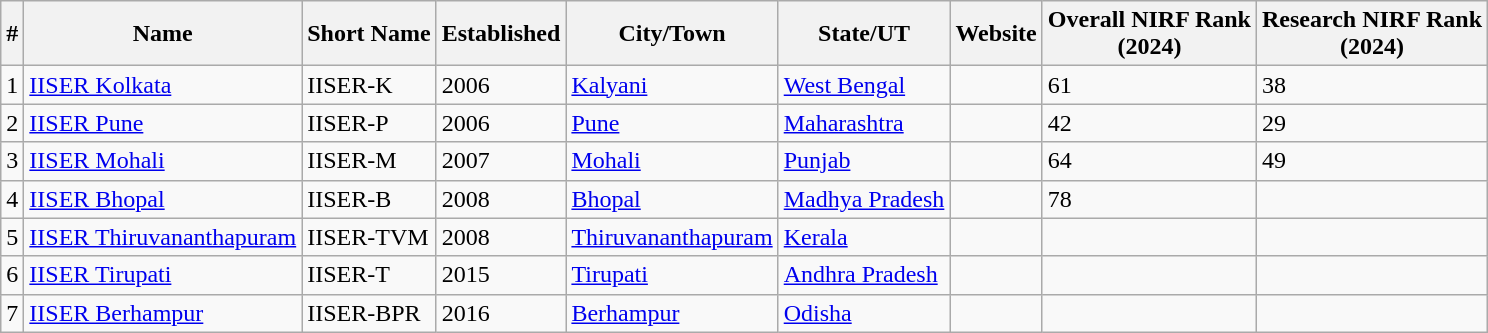<table class="wikitable sortable">
<tr>
<th>#</th>
<th>Name</th>
<th>Short Name</th>
<th>Established</th>
<th>City/Town</th>
<th>State/UT</th>
<th>Website</th>
<th>Overall NIRF Rank<br>(2024)</th>
<th>Research NIRF Rank<br>(2024)</th>
</tr>
<tr>
<td>1</td>
<td><a href='#'>IISER Kolkata</a></td>
<td>IISER-K</td>
<td>2006</td>
<td><a href='#'>Kalyani</a></td>
<td><a href='#'>West Bengal</a></td>
<td></td>
<td>61</td>
<td>38</td>
</tr>
<tr>
<td>2</td>
<td><a href='#'>IISER Pune</a></td>
<td>IISER-P</td>
<td>2006</td>
<td><a href='#'>Pune</a></td>
<td><a href='#'>Maharashtra</a></td>
<td></td>
<td>42</td>
<td>29</td>
</tr>
<tr>
<td>3</td>
<td><a href='#'>IISER Mohali</a></td>
<td>IISER-M</td>
<td>2007</td>
<td><a href='#'>Mohali</a></td>
<td><a href='#'>Punjab</a></td>
<td></td>
<td>64</td>
<td>49</td>
</tr>
<tr>
<td>4</td>
<td><a href='#'>IISER Bhopal</a></td>
<td>IISER-B</td>
<td>2008</td>
<td><a href='#'>Bhopal</a></td>
<td><a href='#'>Madhya Pradesh</a></td>
<td></td>
<td>78</td>
<td></td>
</tr>
<tr>
<td>5</td>
<td><a href='#'>IISER Thiruvananthapuram</a></td>
<td>IISER-TVM</td>
<td>2008</td>
<td><a href='#'>Thiruvananthapuram</a></td>
<td><a href='#'>Kerala</a></td>
<td></td>
<td></td>
<td></td>
</tr>
<tr>
<td>6</td>
<td><a href='#'>IISER Tirupati</a></td>
<td>IISER-T</td>
<td>2015</td>
<td><a href='#'>Tirupati</a></td>
<td><a href='#'>Andhra Pradesh</a></td>
<td></td>
<td></td>
<td></td>
</tr>
<tr>
<td>7</td>
<td><a href='#'>IISER Berhampur</a></td>
<td>IISER-BPR</td>
<td>2016</td>
<td><a href='#'>Berhampur</a></td>
<td><a href='#'>Odisha</a></td>
<td></td>
<td></td>
<td></td>
</tr>
</table>
